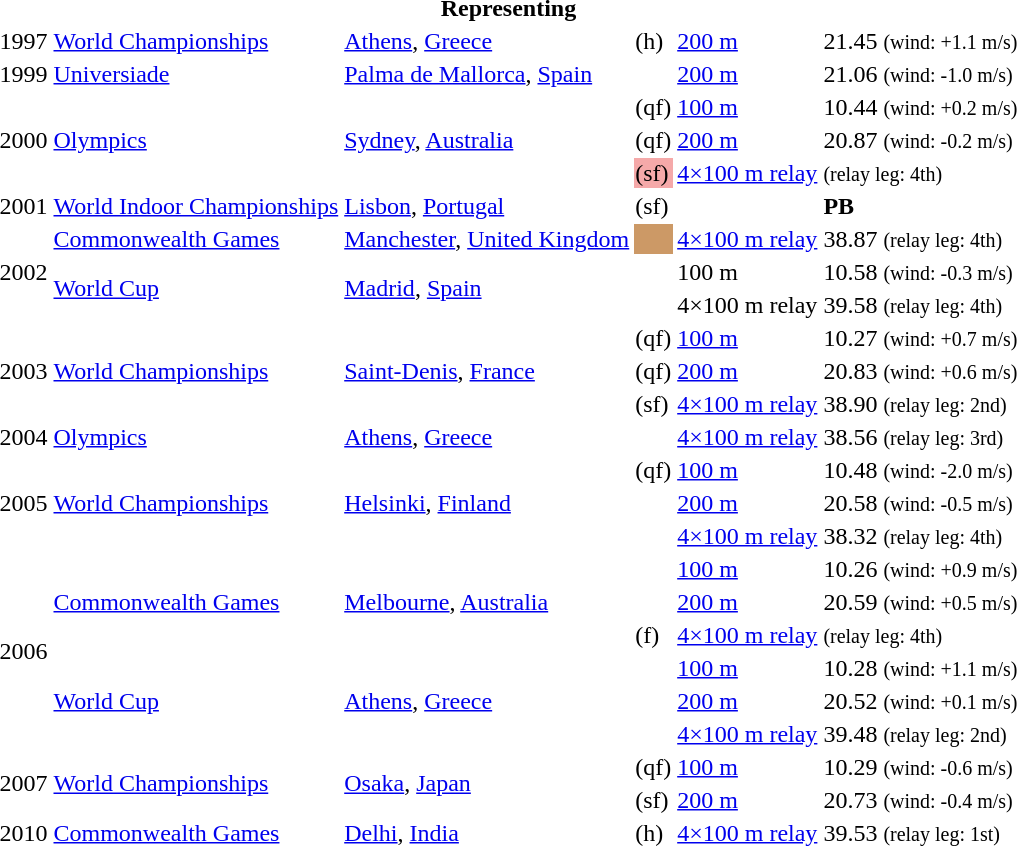<table>
<tr>
<th colspan="6">Representing </th>
</tr>
<tr>
<td>1997</td>
<td><a href='#'>World Championships</a></td>
<td><a href='#'>Athens</a>, <a href='#'>Greece</a></td>
<td> (h)</td>
<td><a href='#'>200 m</a></td>
<td>21.45 <small>(wind: +1.1 m/s)</small></td>
</tr>
<tr>
<td>1999</td>
<td><a href='#'>Universiade</a></td>
<td><a href='#'>Palma de Mallorca</a>, <a href='#'>Spain</a></td>
<td></td>
<td><a href='#'>200 m</a></td>
<td>21.06 <small>(wind: -1.0 m/s)</small></td>
</tr>
<tr>
<td rowspan=3>2000</td>
<td rowspan=3><a href='#'>Olympics</a></td>
<td rowspan=3><a href='#'>Sydney</a>, <a href='#'>Australia</a></td>
<td> (qf)</td>
<td><a href='#'>100 m</a></td>
<td>10.44 <small>(wind: +0.2 m/s)</small></td>
</tr>
<tr>
<td> (qf)</td>
<td><a href='#'>200 m</a></td>
<td>20.87 <small>(wind: -0.2 m/s)</small></td>
</tr>
<tr>
<td style="background:#F5A9A9;"> (sf)</td>
<td><a href='#'>4×100 m relay</a></td>
<td> <small>(relay leg: 4th)</small></td>
</tr>
<tr>
<td>2001</td>
<td><a href='#'>World Indoor Championships</a></td>
<td><a href='#'>Lisbon</a>, <a href='#'>Portugal</a></td>
<td> (sf)</td>
<td><a href='#'></a></td>
<td> <strong>PB</strong></td>
</tr>
<tr>
<td rowspan=3>2002</td>
<td><a href='#'>Commonwealth Games</a></td>
<td><a href='#'>Manchester</a>, <a href='#'>United Kingdom</a></td>
<td bgcolor=cc9966></td>
<td><a href='#'>4×100 m relay</a></td>
<td>38.87 <small>(relay leg: 4th)</small></td>
</tr>
<tr>
<td rowspan=2><a href='#'>World Cup</a></td>
<td rowspan=2><a href='#'>Madrid</a>, <a href='#'>Spain</a></td>
<td></td>
<td>100 m</td>
<td>10.58 <small>(wind: -0.3 m/s)</small></td>
</tr>
<tr>
<td></td>
<td>4×100 m relay</td>
<td>39.58 <small>(relay leg: 4th)</small></td>
</tr>
<tr>
<td rowspan=3>2003</td>
<td rowspan=3><a href='#'>World Championships</a></td>
<td rowspan=3><a href='#'>Saint-Denis</a>, <a href='#'>France</a></td>
<td> (qf)</td>
<td><a href='#'>100 m</a></td>
<td>10.27 <small>(wind: +0.7 m/s)</small></td>
</tr>
<tr>
<td> (qf)</td>
<td><a href='#'>200 m</a></td>
<td>20.83 <small>(wind: +0.6 m/s)</small></td>
</tr>
<tr>
<td> (sf)</td>
<td><a href='#'>4×100 m relay</a></td>
<td>38.90 <small>(relay leg: 2nd)</small></td>
</tr>
<tr>
<td>2004</td>
<td><a href='#'>Olympics</a></td>
<td><a href='#'>Athens</a>, <a href='#'>Greece</a></td>
<td></td>
<td><a href='#'>4×100 m relay</a></td>
<td>38.56 <small>(relay leg: 3rd)</small></td>
</tr>
<tr>
<td rowspan=3>2005</td>
<td rowspan=3><a href='#'>World Championships</a></td>
<td rowspan=3><a href='#'>Helsinki</a>, <a href='#'>Finland</a></td>
<td> (qf)</td>
<td><a href='#'>100 m</a></td>
<td>10.48 <small>(wind: -2.0 m/s)</small></td>
</tr>
<tr>
<td></td>
<td><a href='#'>200 m</a></td>
<td>20.58 <small>(wind: -0.5 m/s)</small></td>
</tr>
<tr>
<td></td>
<td><a href='#'>4×100 m relay</a></td>
<td>38.32 <small>(relay leg: 4th)</small></td>
</tr>
<tr>
<td rowspan=6>2006</td>
<td rowspan=3><a href='#'>Commonwealth Games</a></td>
<td rowspan=3><a href='#'>Melbourne</a>, <a href='#'>Australia</a></td>
<td></td>
<td><a href='#'>100 m</a></td>
<td>10.26 <small>(wind: +0.9 m/s)</small></td>
</tr>
<tr>
<td></td>
<td><a href='#'>200 m</a></td>
<td>20.59 <small>(wind: +0.5 m/s)</small></td>
</tr>
<tr>
<td> (f)</td>
<td><a href='#'>4×100 m relay</a></td>
<td> <small>(relay leg: 4th)</small></td>
</tr>
<tr>
<td rowspan=3><a href='#'>World Cup</a></td>
<td rowspan=3><a href='#'>Athens</a>, <a href='#'>Greece</a></td>
<td></td>
<td><a href='#'>100 m</a></td>
<td>10.28 <small>(wind: +1.1 m/s)</small></td>
</tr>
<tr>
<td></td>
<td><a href='#'>200 m</a></td>
<td>20.52 <small>(wind: +0.1 m/s)</small></td>
</tr>
<tr>
<td></td>
<td><a href='#'>4×100 m relay</a></td>
<td>39.48 <small>(relay leg: 2nd)</small></td>
</tr>
<tr>
<td rowspan=2>2007</td>
<td rowspan=2><a href='#'>World Championships</a></td>
<td rowspan=2><a href='#'>Osaka</a>, <a href='#'>Japan</a></td>
<td> (qf)</td>
<td><a href='#'>100 m</a></td>
<td>10.29 <small>(wind: -0.6 m/s)</small></td>
</tr>
<tr>
<td> (sf)</td>
<td><a href='#'>200 m</a></td>
<td>20.73 <small>(wind: -0.4 m/s)</small></td>
</tr>
<tr>
<td>2010</td>
<td><a href='#'>Commonwealth Games</a></td>
<td><a href='#'>Delhi</a>, <a href='#'>India</a></td>
<td> (h)</td>
<td><a href='#'>4×100 m relay</a></td>
<td>39.53 <small>(relay leg: 1st)</small></td>
</tr>
</table>
